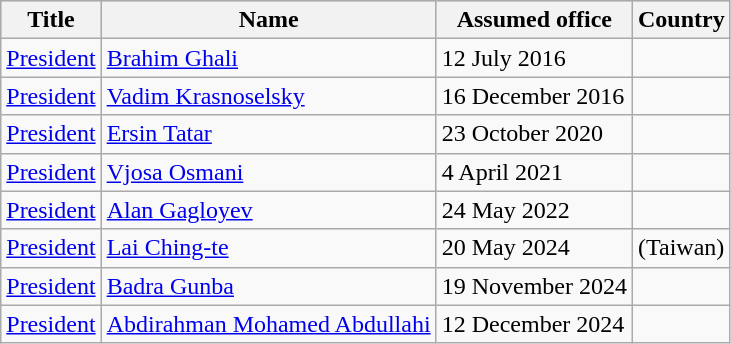<table class="wikitable sortable" border=1 style="border-collapse: collapse;" style="font-size: 95%;">
<tr bgcolor="#cccccc">
<th>Title</th>
<th>Name</th>
<th>Assumed office</th>
<th>Country</th>
</tr>
<tr>
<td><a href='#'>President</a></td>
<td><a href='#'>Brahim Ghali</a></td>
<td>12 July 2016</td>
<td></td>
</tr>
<tr>
<td><a href='#'>President</a></td>
<td><a href='#'>Vadim Krasnoselsky</a></td>
<td>16 December 2016</td>
<td></td>
</tr>
<tr>
<td><a href='#'>President</a></td>
<td><a href='#'>Ersin Tatar</a></td>
<td>23 October 2020</td>
<td></td>
</tr>
<tr>
<td><a href='#'>President</a></td>
<td><a href='#'>Vjosa Osmani</a></td>
<td>4 April 2021</td>
<td></td>
</tr>
<tr>
<td><a href='#'>President</a></td>
<td><a href='#'>Alan Gagloyev</a></td>
<td>24 May 2022</td>
<td></td>
</tr>
<tr>
<td><a href='#'>President</a></td>
<td><a href='#'>Lai Ching-te</a></td>
<td>20 May 2024</td>
<td> (Taiwan)</td>
</tr>
<tr>
<td><a href='#'>President</a></td>
<td><a href='#'>Badra Gunba</a></td>
<td>19 November 2024</td>
<td></td>
</tr>
<tr>
<td><a href='#'>President</a></td>
<td><a href='#'>Abdirahman Mohamed Abdullahi</a></td>
<td>12 December 2024</td>
<td></td>
</tr>
</table>
